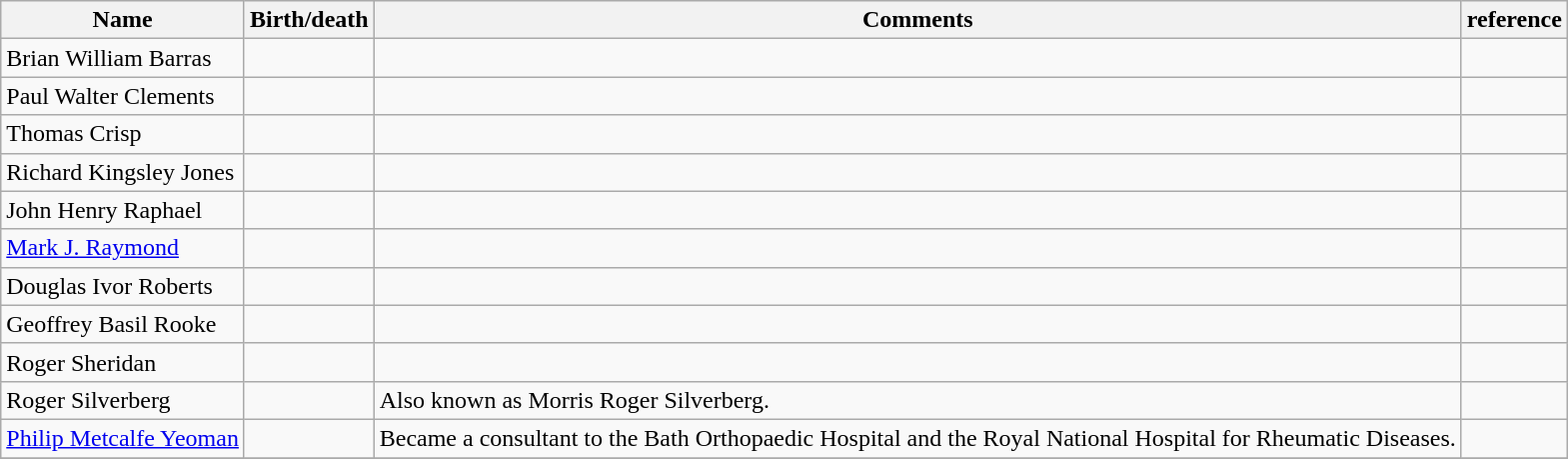<table class="wikitable">
<tr>
<th>Name</th>
<th>Birth/death</th>
<th>Comments</th>
<th>reference</th>
</tr>
<tr>
<td>Brian William Barras</td>
<td></td>
<td></td>
<td></td>
</tr>
<tr>
<td>Paul Walter Clements</td>
<td></td>
<td></td>
<td></td>
</tr>
<tr>
<td>Thomas Crisp</td>
<td></td>
<td></td>
<td></td>
</tr>
<tr>
<td>Richard Kingsley Jones</td>
<td></td>
<td></td>
<td></td>
</tr>
<tr>
<td>John Henry Raphael</td>
<td></td>
<td></td>
<td></td>
</tr>
<tr>
<td><a href='#'>Mark J. Raymond</a></td>
<td></td>
<td></td>
<td></td>
</tr>
<tr>
<td>Douglas Ivor Roberts</td>
<td></td>
<td></td>
<td></td>
</tr>
<tr>
<td>Geoffrey Basil Rooke</td>
<td></td>
<td></td>
<td></td>
</tr>
<tr>
<td>Roger Sheridan</td>
<td></td>
<td></td>
<td></td>
</tr>
<tr>
<td>Roger Silverberg</td>
<td></td>
<td>Also known as Morris Roger Silverberg.</td>
<td></td>
</tr>
<tr>
<td><a href='#'>Philip Metcalfe Yeoman</a></td>
<td></td>
<td>Became a consultant to the Bath Orthopaedic Hospital and the Royal National Hospital for Rheumatic Diseases.</td>
<td></td>
</tr>
<tr>
</tr>
</table>
